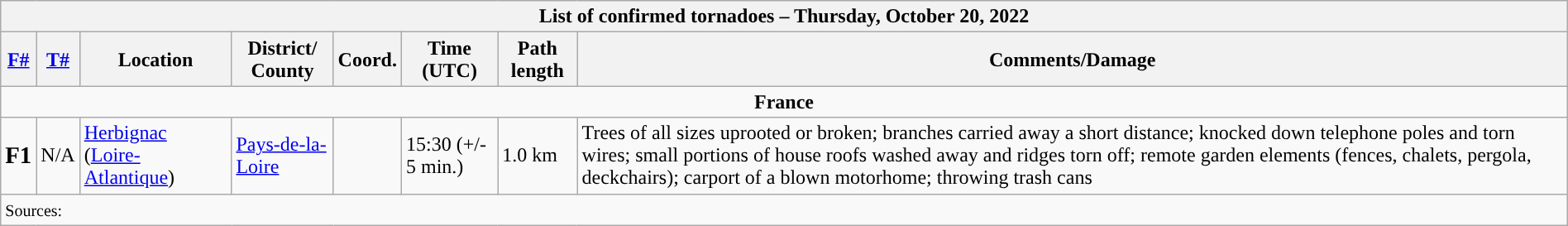<table class="wikitable collapsible" width="100%">
<tr>
<th colspan="8">List of confirmed tornadoes – Thursday, October 20, 2022</th>
</tr>
<tr>
<th><a href='#'>F#</a></th>
<th><a href='#'>T#</a></th>
<th>Location</th>
<th>District/<br>County</th>
<th>Coord.</th>
<th>Time (UTC)</th>
<th>Path length</th>
<th>Comments/Damage</th>
</tr>
<tr>
<td colspan="8" align=center><strong>France</strong></td>
</tr>
<tr>
<td><big><strong>F1</strong></big></td>
<td>N/A</td>
<td><a href='#'>Herbignac</a> (<a href='#'>Loire-Atlantique</a>)</td>
<td><a href='#'>Pays-de-la-Loire</a></td>
<td></td>
<td>15:30 (+/- 5 min.)</td>
<td>1.0 km</td>
<td>Trees of all sizes uprooted or broken; branches carried away a short distance; knocked down telephone poles and torn wires; small portions of house roofs washed away and ridges torn off; remote garden elements (fences, chalets, pergola, deckchairs); carport of a blown motorhome; throwing trash cans</td>
</tr>
<tr>
<td colspan="8"><small>Sources:  </small></td>
</tr>
</table>
